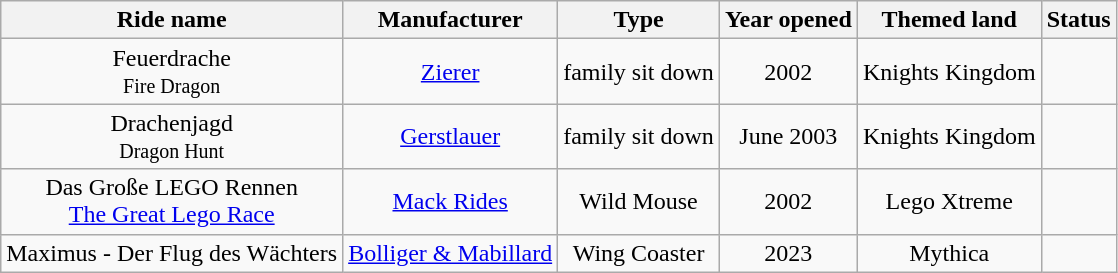<table class="wikitable sortable" style="font-size:100%;text-align:center;">
<tr>
<th>Ride name</th>
<th>Manufacturer</th>
<th>Type</th>
<th>Year opened</th>
<th>Themed land</th>
<th>Status</th>
</tr>
<tr>
<td>Feuerdrache <br><small>Fire Dragon</small></td>
<td><a href='#'>Zierer</a></td>
<td>family sit down</td>
<td>2002</td>
<td>Knights Kingdom</td>
<td></td>
</tr>
<tr>
<td>Drachenjagd <br><small>Dragon Hunt</small></td>
<td><a href='#'>Gerstlauer</a></td>
<td>family sit down</td>
<td>June 2003</td>
<td>Knights Kingdom</td>
<td></td>
</tr>
<tr>
<td>Das Große LEGO Rennen<br><a href='#'>The Great Lego Race</a></td>
<td><a href='#'>Mack Rides</a></td>
<td>Wild Mouse</td>
<td>2002</td>
<td>Lego Xtreme</td>
<td></td>
</tr>
<tr>
<td>Maximus - Der Flug des Wächters</td>
<td><a href='#'>Bolliger & Mabillard</a></td>
<td>Wing Coaster</td>
<td>2023</td>
<td>Mythica</td>
<td></td>
</tr>
</table>
